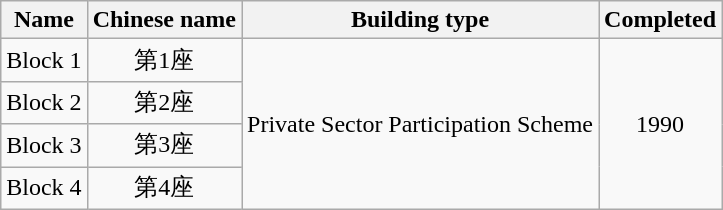<table class="wikitable" style="text-align: center">
<tr>
<th>Name</th>
<th>Chinese name</th>
<th>Building type</th>
<th>Completed</th>
</tr>
<tr>
<td>Block 1</td>
<td>第1座</td>
<td rowspan="4">Private Sector Participation Scheme</td>
<td rowspan="4">1990</td>
</tr>
<tr>
<td>Block 2</td>
<td>第2座</td>
</tr>
<tr>
<td>Block 3</td>
<td>第3座</td>
</tr>
<tr>
<td>Block 4</td>
<td>第4座</td>
</tr>
</table>
